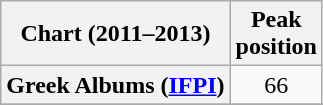<table class="wikitable sortable plainrowheaders">
<tr>
<th scope="col">Chart (2011–2013)</th>
<th scope="col">Peak<br>position</th>
</tr>
<tr>
<th scope="row">Greek Albums (<a href='#'>IFPI</a>)</th>
<td align="center">66</td>
</tr>
<tr>
</tr>
<tr>
</tr>
</table>
